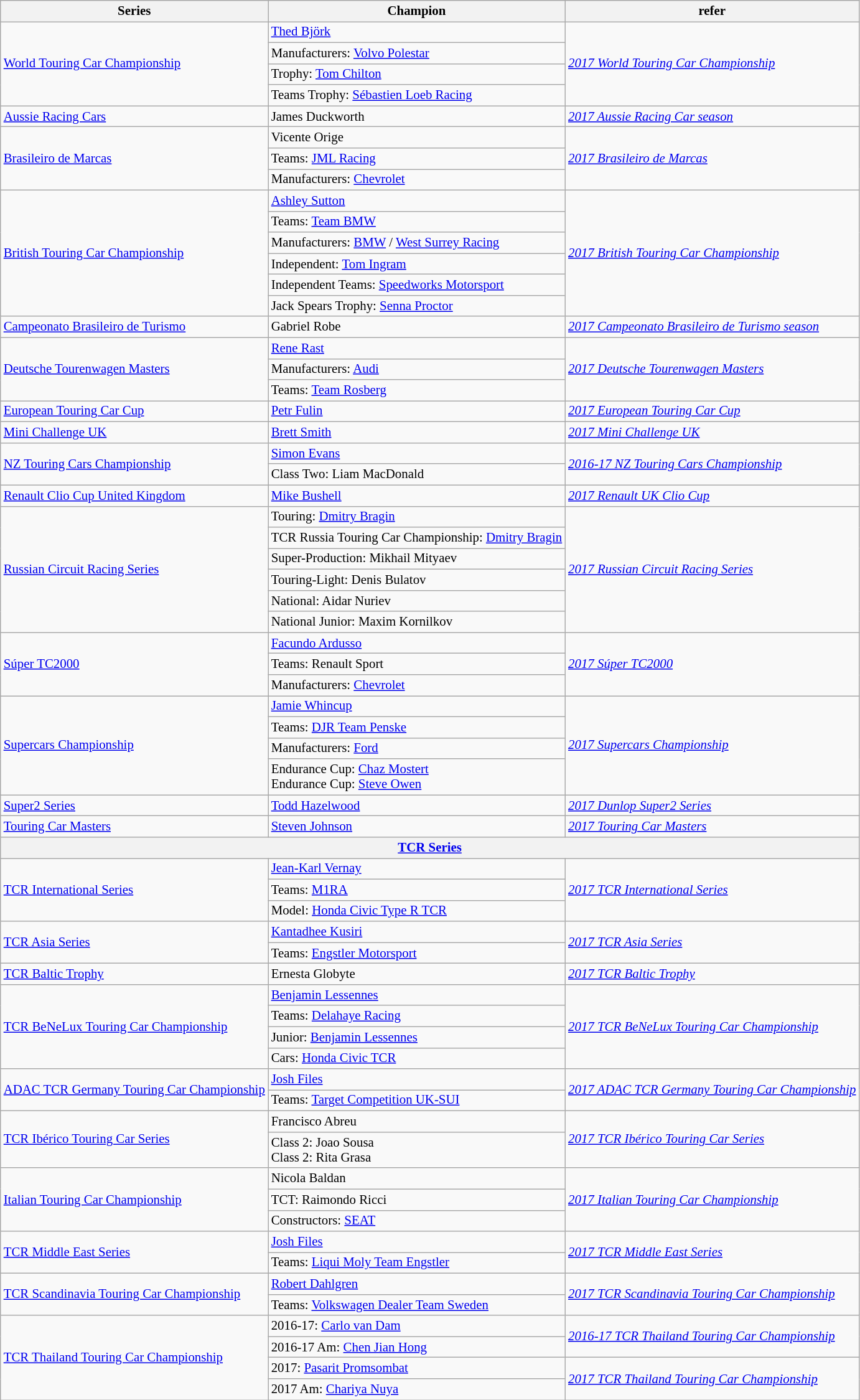<table class="wikitable" style="font-size:87%">
<tr font-weight:bold">
<th>Series</th>
<th>Champion</th>
<th>refer</th>
</tr>
<tr>
<td rowspan="4"><a href='#'>World Touring Car Championship</a></td>
<td> <a href='#'>Thed Björk</a></td>
<td rowspan="4"><em><a href='#'>2017 World Touring Car Championship</a></em></td>
</tr>
<tr>
<td>Manufacturers:  <a href='#'>Volvo Polestar</a></td>
</tr>
<tr>
<td>Trophy:  <a href='#'>Tom Chilton</a></td>
</tr>
<tr>
<td>Teams Trophy:  <a href='#'>Sébastien Loeb Racing</a></td>
</tr>
<tr>
<td><a href='#'>Aussie Racing Cars</a></td>
<td> James Duckworth</td>
<td><em><a href='#'>2017 Aussie Racing Car season</a></em></td>
</tr>
<tr>
<td rowspan=3><a href='#'>Brasileiro de Marcas</a></td>
<td> Vicente Orige</td>
<td rowspan=3><em><a href='#'>2017 Brasileiro de Marcas</a></em></td>
</tr>
<tr>
<td>Teams:  <a href='#'>JML Racing</a></td>
</tr>
<tr>
<td>Manufacturers:  <a href='#'>Chevrolet</a></td>
</tr>
<tr>
<td rowspan="6"><a href='#'>British Touring Car Championship</a></td>
<td> <a href='#'>Ashley Sutton</a></td>
<td rowspan="6"><em><a href='#'>2017 British Touring Car Championship</a></em></td>
</tr>
<tr>
<td>Teams:  <a href='#'>Team BMW</a></td>
</tr>
<tr>
<td>Manufacturers:  <a href='#'>BMW</a> / <a href='#'>West Surrey Racing</a></td>
</tr>
<tr>
<td>Independent:  <a href='#'>Tom Ingram</a></td>
</tr>
<tr>
<td>Independent Teams:  <a href='#'>Speedworks Motorsport</a></td>
</tr>
<tr>
<td>Jack Spears Trophy:  <a href='#'>Senna Proctor</a></td>
</tr>
<tr>
<td><a href='#'>Campeonato Brasileiro de Turismo</a></td>
<td> Gabriel Robe</td>
<td><em><a href='#'>2017 Campeonato Brasileiro de Turismo season</a></em></td>
</tr>
<tr>
<td rowspan="3"><a href='#'>Deutsche Tourenwagen Masters</a></td>
<td> <a href='#'>Rene Rast</a></td>
<td rowspan="3"><em><a href='#'>2017 Deutsche Tourenwagen Masters</a></em></td>
</tr>
<tr>
<td>Manufacturers:  <a href='#'>Audi</a></td>
</tr>
<tr>
<td>Teams:  <a href='#'>Team Rosberg</a></td>
</tr>
<tr>
<td><a href='#'>European Touring Car Cup</a></td>
<td> <a href='#'>Petr Fulin</a></td>
<td><em><a href='#'>2017 European Touring Car Cup</a></em></td>
</tr>
<tr>
<td><a href='#'>Mini Challenge UK</a></td>
<td> <a href='#'>Brett Smith</a></td>
<td><em><a href='#'>2017 Mini Challenge UK</a></em></td>
</tr>
<tr>
<td rowspan="2"><a href='#'>NZ Touring Cars Championship</a></td>
<td> <a href='#'>Simon Evans</a></td>
<td rowspan="2"><em><a href='#'>2016-17 NZ Touring Cars Championship</a></em></td>
</tr>
<tr>
<td>Class Two:  Liam MacDonald</td>
</tr>
<tr>
<td><a href='#'>Renault Clio Cup United Kingdom</a></td>
<td> <a href='#'>Mike Bushell</a></td>
<td><em><a href='#'>2017 Renault UK Clio Cup</a></em></td>
</tr>
<tr>
<td rowspan="6"><a href='#'>Russian Circuit Racing Series</a></td>
<td>Touring:  <a href='#'>Dmitry Bragin</a></td>
<td rowspan="6"><em><a href='#'>2017 Russian Circuit Racing Series</a></em></td>
</tr>
<tr>
<td>TCR Russia Touring Car Championship:  <a href='#'>Dmitry Bragin</a></td>
</tr>
<tr>
<td>Super-Production:  Mikhail Mityaev</td>
</tr>
<tr>
<td>Touring-Light:  Denis Bulatov</td>
</tr>
<tr>
<td>National:  Aidar Nuriev</td>
</tr>
<tr>
<td>National Junior:  Maxim Kornilkov</td>
</tr>
<tr>
<td rowspan=3><a href='#'>Súper TC2000</a></td>
<td> <a href='#'>Facundo Ardusso</a></td>
<td rowspan=3><em><a href='#'>2017 Súper TC2000</a></em></td>
</tr>
<tr>
<td>Teams:  Renault Sport</td>
</tr>
<tr>
<td>Manufacturers:  <a href='#'>Chevrolet</a></td>
</tr>
<tr>
<td rowspan=4><a href='#'>Supercars Championship</a></td>
<td> <a href='#'>Jamie Whincup</a></td>
<td rowspan=4><em><a href='#'>2017 Supercars Championship</a></em></td>
</tr>
<tr>
<td>Teams:  <a href='#'>DJR Team Penske</a></td>
</tr>
<tr>
<td>Manufacturers:  <a href='#'>Ford</a></td>
</tr>
<tr>
<td>Endurance Cup:  <a href='#'>Chaz Mostert</a><br>Endurance Cup:  <a href='#'>Steve Owen</a></td>
</tr>
<tr>
<td><a href='#'>Super2 Series</a></td>
<td> <a href='#'>Todd Hazelwood</a></td>
<td><em><a href='#'>2017 Dunlop Super2 Series</a></em></td>
</tr>
<tr>
<td><a href='#'>Touring Car Masters</a></td>
<td> <a href='#'>Steven Johnson</a></td>
<td><em><a href='#'>2017 Touring Car Masters</a></em></td>
</tr>
<tr>
<th colspan="3"><a href='#'>TCR Series</a></th>
</tr>
<tr>
<td rowspan="3"><a href='#'>TCR International Series</a></td>
<td> <a href='#'>Jean-Karl Vernay</a></td>
<td rowspan="3"><em><a href='#'>2017 TCR International Series</a></em></td>
</tr>
<tr>
<td>Teams:  <a href='#'>M1RA</a></td>
</tr>
<tr>
<td>Model:  <a href='#'>Honda Civic Type R TCR</a></td>
</tr>
<tr>
<td rowspan="2"><a href='#'>TCR Asia Series</a></td>
<td> <a href='#'>Kantadhee Kusiri</a></td>
<td rowspan="2"><em><a href='#'>2017 TCR Asia Series</a></em></td>
</tr>
<tr>
<td>Teams:  <a href='#'>Engstler Motorsport</a></td>
</tr>
<tr>
<td><a href='#'>TCR Baltic Trophy</a></td>
<td> Ernesta Globyte</td>
<td><em><a href='#'>2017 TCR Baltic Trophy</a></em></td>
</tr>
<tr>
<td rowspan="4"><a href='#'>TCR BeNeLux Touring Car Championship</a></td>
<td> <a href='#'>Benjamin Lessennes</a></td>
<td rowspan="4"><em><a href='#'>2017 TCR BeNeLux Touring Car Championship</a></em></td>
</tr>
<tr>
<td>Teams:  <a href='#'>Delahaye Racing</a></td>
</tr>
<tr>
<td>Junior:  <a href='#'>Benjamin Lessennes</a></td>
</tr>
<tr>
<td>Cars:  <a href='#'>Honda Civic TCR</a></td>
</tr>
<tr>
<td rowspan="2"><a href='#'>ADAC TCR Germany Touring Car Championship</a></td>
<td> <a href='#'>Josh Files</a></td>
<td rowspan="2"><em><a href='#'>2017 ADAC TCR Germany Touring Car Championship</a></em></td>
</tr>
<tr>
<td>Teams:  <a href='#'>Target Competition UK-SUI</a></td>
</tr>
<tr>
<td rowspan="2"><a href='#'>TCR Ibérico Touring Car Series</a></td>
<td> Francisco Abreu</td>
<td rowspan="2"><em><a href='#'>2017 TCR Ibérico Touring Car Series</a></em></td>
</tr>
<tr>
<td>Class 2:  Joao Sousa<br>Class 2:  Rita Grasa</td>
</tr>
<tr>
<td rowspan="3"><a href='#'>Italian Touring Car Championship</a></td>
<td> Nicola Baldan</td>
<td rowspan="3"><em><a href='#'>2017 Italian Touring Car Championship</a></em></td>
</tr>
<tr>
<td>TCT:  Raimondo Ricci</td>
</tr>
<tr>
<td>Constructors:  <a href='#'>SEAT</a></td>
</tr>
<tr>
<td rowspan="2"><a href='#'>TCR Middle East Series</a></td>
<td> <a href='#'>Josh Files</a></td>
<td rowspan="2"><em><a href='#'>2017 TCR Middle East Series</a></em></td>
</tr>
<tr>
<td>Teams:  <a href='#'>Liqui Moly Team Engstler</a></td>
</tr>
<tr>
<td rowspan="2"><a href='#'>TCR Scandinavia Touring Car Championship</a></td>
<td> <a href='#'>Robert Dahlgren</a></td>
<td rowspan="2"><em><a href='#'>2017 TCR Scandinavia Touring Car Championship</a></em></td>
</tr>
<tr>
<td>Teams:  <a href='#'>Volkswagen Dealer Team Sweden</a></td>
</tr>
<tr>
<td rowspan="4"><a href='#'>TCR Thailand Touring Car Championship</a></td>
<td>2016-17:  <a href='#'>Carlo van Dam</a></td>
<td rowspan="2"><em><a href='#'>2016-17 TCR Thailand Touring Car Championship</a></em></td>
</tr>
<tr>
<td>2016-17 Am:  <a href='#'>Chen Jian Hong</a></td>
</tr>
<tr>
<td>2017:  <a href='#'>Pasarit Promsombat</a></td>
<td rowspan="2"><em><a href='#'>2017 TCR Thailand Touring Car Championship</a></em></td>
</tr>
<tr>
<td>2017 Am:  <a href='#'>Chariya Nuya</a></td>
</tr>
</table>
